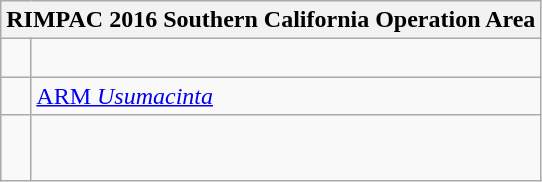<table class="wikitable collapsible collapsed">
<tr>
<th colspan="2">RIMPAC 2016 Southern California Operation Area</th>
</tr>
<tr>
<td></td>
<td><br></td>
</tr>
<tr>
<td></td>
<td><a href='#'>ARM <em>Usumacinta</em></a></td>
</tr>
<tr>
<td></td>
<td><br><br></td>
</tr>
</table>
